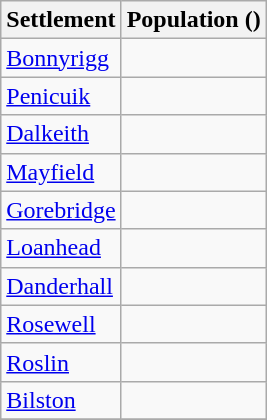<table class="wikitable sortable">
<tr>
<th>Settlement</th>
<th>Population ()</th>
</tr>
<tr>
<td><a href='#'>Bonnyrigg</a></td>
<td></td>
</tr>
<tr>
<td><a href='#'>Penicuik</a></td>
<td></td>
</tr>
<tr>
<td><a href='#'>Dalkeith</a></td>
<td></td>
</tr>
<tr>
<td><a href='#'>Mayfield</a></td>
<td></td>
</tr>
<tr>
<td><a href='#'>Gorebridge</a></td>
<td></td>
</tr>
<tr>
<td><a href='#'>Loanhead</a></td>
<td></td>
</tr>
<tr>
<td><a href='#'>Danderhall</a></td>
<td></td>
</tr>
<tr>
<td><a href='#'>Rosewell</a></td>
<td></td>
</tr>
<tr>
<td><a href='#'>Roslin</a></td>
<td></td>
</tr>
<tr>
<td><a href='#'>Bilston</a></td>
<td></td>
</tr>
<tr>
</tr>
</table>
